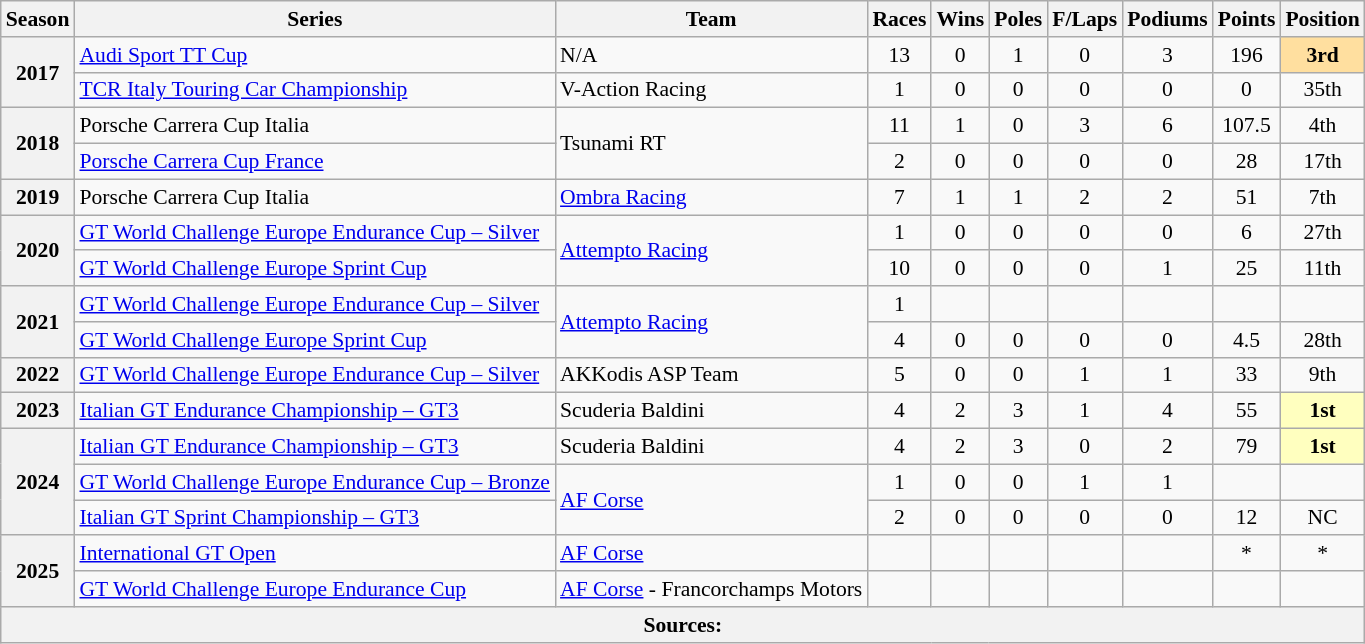<table class="wikitable" style="font-size: 90%; text-align:center">
<tr>
<th>Season</th>
<th>Series</th>
<th>Team</th>
<th>Races</th>
<th>Wins</th>
<th>Poles</th>
<th>F/Laps</th>
<th>Podiums</th>
<th>Points</th>
<th>Position</th>
</tr>
<tr>
<th rowspan="2">2017</th>
<td align=left><a href='#'>Audi Sport TT Cup</a></td>
<td align=left>N/A</td>
<td>13</td>
<td>0</td>
<td>1</td>
<td>0</td>
<td>3</td>
<td>196</td>
<td style="background:#ffdf9f"><strong>3rd</strong></td>
</tr>
<tr>
<td align=left><a href='#'>TCR Italy Touring Car Championship</a></td>
<td align=left>V-Action Racing</td>
<td>1</td>
<td>0</td>
<td>0</td>
<td>0</td>
<td>0</td>
<td>0</td>
<td>35th</td>
</tr>
<tr>
<th rowspan="2">2018</th>
<td align=left>Porsche Carrera Cup Italia</td>
<td align=left rowspan="2">Tsunami RT</td>
<td>11</td>
<td>1</td>
<td>0</td>
<td>3</td>
<td>6</td>
<td>107.5</td>
<td>4th</td>
</tr>
<tr>
<td align=left><a href='#'>Porsche Carrera Cup France</a></td>
<td>2</td>
<td>0</td>
<td>0</td>
<td>0</td>
<td>0</td>
<td>28</td>
<td>17th</td>
</tr>
<tr>
<th>2019</th>
<td align=left>Porsche Carrera Cup Italia</td>
<td align=left><a href='#'>Ombra Racing</a></td>
<td>7</td>
<td>1</td>
<td>1</td>
<td>2</td>
<td>2</td>
<td>51</td>
<td>7th</td>
</tr>
<tr>
<th rowspan="2">2020</th>
<td align=left><a href='#'>GT World Challenge Europe Endurance Cup – Silver</a></td>
<td align=left rowspan="2"><a href='#'>Attempto Racing</a></td>
<td>1</td>
<td>0</td>
<td>0</td>
<td>0</td>
<td>0</td>
<td>6</td>
<td>27th</td>
</tr>
<tr>
<td align=left><a href='#'>GT World Challenge Europe Sprint Cup</a></td>
<td>10</td>
<td>0</td>
<td>0</td>
<td>0</td>
<td>1</td>
<td>25</td>
<td>11th</td>
</tr>
<tr>
<th rowspan="2">2021</th>
<td align=left><a href='#'>GT World Challenge Europe Endurance Cup – Silver</a></td>
<td align=left rowspan="2"><a href='#'>Attempto Racing</a></td>
<td>1</td>
<td></td>
<td></td>
<td></td>
<td></td>
<td></td>
<td></td>
</tr>
<tr>
<td align=left><a href='#'>GT World Challenge Europe Sprint Cup</a></td>
<td>4</td>
<td>0</td>
<td>0</td>
<td>0</td>
<td>0</td>
<td>4.5</td>
<td>28th</td>
</tr>
<tr>
<th>2022</th>
<td align=left><a href='#'>GT World Challenge Europe Endurance Cup – Silver</a></td>
<td align=left>AKKodis ASP Team</td>
<td>5</td>
<td>0</td>
<td>0</td>
<td>1</td>
<td>1</td>
<td>33</td>
<td>9th</td>
</tr>
<tr>
<th>2023</th>
<td align=left><a href='#'>Italian GT Endurance Championship – GT3</a></td>
<td align=left>Scuderia Baldini</td>
<td>4</td>
<td>2</td>
<td>3</td>
<td>1</td>
<td>4</td>
<td>55</td>
<td style="background:#FFFFBF"><strong>1st</strong></td>
</tr>
<tr>
<th rowspan="3">2024</th>
<td align=left><a href='#'>Italian GT Endurance Championship – GT3</a></td>
<td align=left>Scuderia Baldini</td>
<td>4</td>
<td>2</td>
<td>3</td>
<td>0</td>
<td>2</td>
<td>79</td>
<td style="background:#FFFFBF"><strong>1st</strong></td>
</tr>
<tr>
<td align=left><a href='#'>GT World Challenge Europe Endurance Cup – Bronze</a></td>
<td align=left rowspan="2"><a href='#'>AF Corse</a></td>
<td>1</td>
<td>0</td>
<td>0</td>
<td>1</td>
<td>1</td>
<td></td>
<td></td>
</tr>
<tr>
<td align=left><a href='#'>Italian GT Sprint Championship – GT3</a></td>
<td>2</td>
<td>0</td>
<td>0</td>
<td>0</td>
<td>0</td>
<td>12</td>
<td>NC</td>
</tr>
<tr>
<th rowspan="2">2025</th>
<td align=left><a href='#'>International GT Open</a></td>
<td align=left><a href='#'>AF Corse</a></td>
<td></td>
<td></td>
<td></td>
<td></td>
<td></td>
<td>*</td>
<td>*</td>
</tr>
<tr>
<td align="left"><a href='#'>GT World Challenge Europe Endurance Cup</a></td>
<td align="left"><a href='#'>AF Corse</a> - Francorchamps Motors</td>
<td></td>
<td></td>
<td></td>
<td></td>
<td></td>
<td></td>
<td></td>
</tr>
<tr>
<th colspan="10">Sources:</th>
</tr>
</table>
